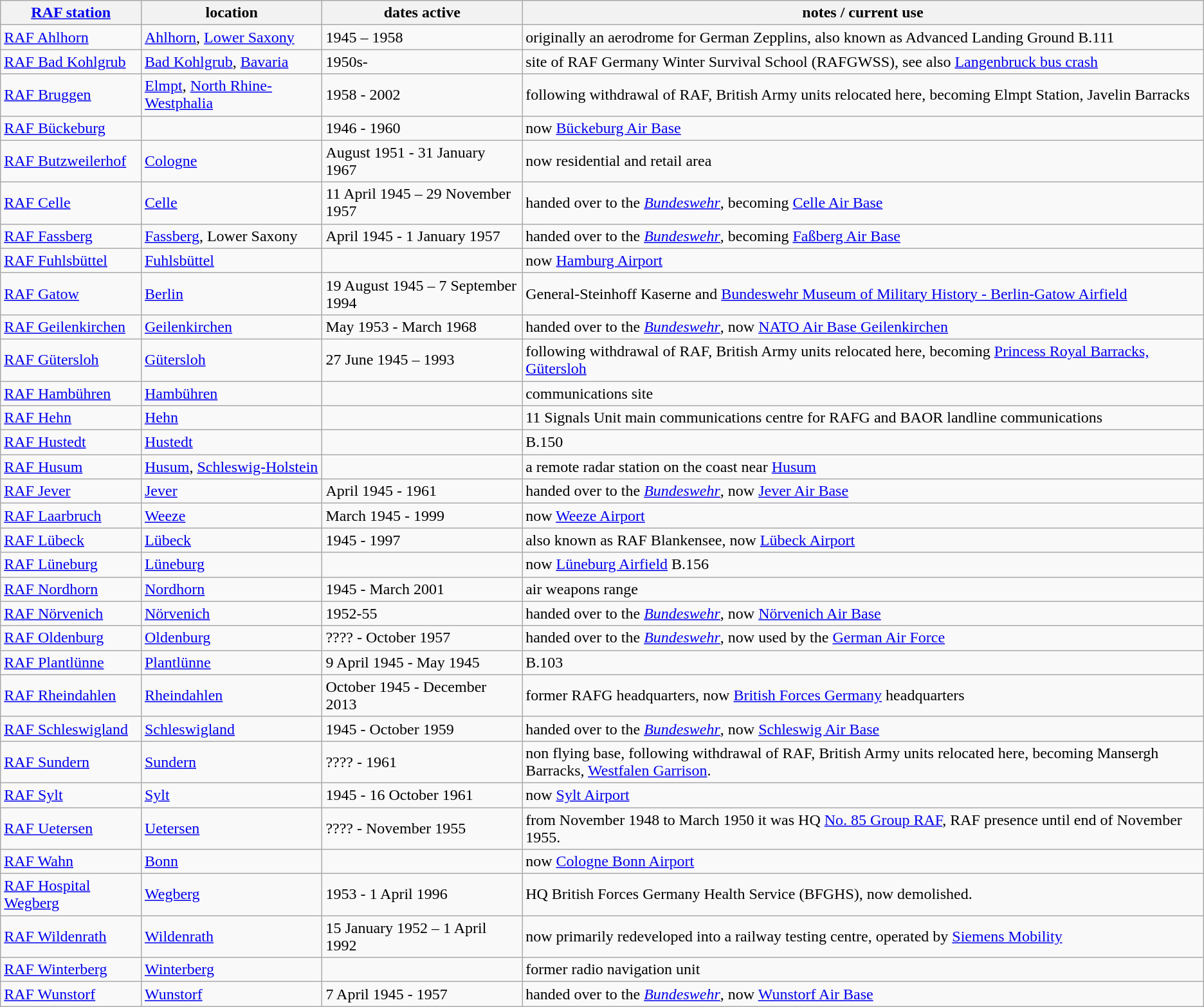<table class="wikitable sortable">
<tr>
<th><a href='#'>RAF station</a></th>
<th>location</th>
<th>dates active</th>
<th>notes / current use</th>
</tr>
<tr>
<td><a href='#'>RAF Ahlhorn</a></td>
<td><a href='#'>Ahlhorn</a>, <a href='#'>Lower Saxony</a></td>
<td>1945 – 1958</td>
<td>originally an aerodrome for German Zepplins, also known as Advanced Landing Ground B.111</td>
</tr>
<tr>
<td><a href='#'>RAF Bad Kohlgrub</a></td>
<td><a href='#'>Bad Kohlgrub</a>, <a href='#'>Bavaria</a></td>
<td>1950s-</td>
<td>site of RAF Germany Winter Survival School (RAFGWSS), see also <a href='#'>Langenbruck bus crash</a></td>
</tr>
<tr>
<td><a href='#'>RAF Bruggen</a></td>
<td><a href='#'>Elmpt</a>, <a href='#'>North Rhine-Westphalia</a></td>
<td>1958 - 2002</td>
<td>following withdrawal of RAF, British Army units relocated here, becoming Elmpt Station, Javelin Barracks</td>
</tr>
<tr>
<td><a href='#'>RAF Bückeburg</a></td>
<td></td>
<td>1946 - 1960</td>
<td>now <a href='#'>Bückeburg Air Base</a></td>
</tr>
<tr>
<td><a href='#'>RAF Butzweilerhof</a></td>
<td><a href='#'>Cologne</a></td>
<td>August 1951 - 31 January 1967</td>
<td>now residential and retail area</td>
</tr>
<tr>
<td><a href='#'>RAF Celle</a></td>
<td><a href='#'>Celle</a></td>
<td>11 April 1945 – 29 November 1957</td>
<td>handed over to the <em><a href='#'>Bundeswehr</a></em>, becoming <a href='#'>Celle Air Base</a></td>
</tr>
<tr>
<td><a href='#'>RAF Fassberg</a></td>
<td><a href='#'>Fassberg</a>, Lower Saxony</td>
<td>April 1945 - 1 January 1957</td>
<td>handed over to the <em><a href='#'>Bundeswehr</a></em>, becoming <a href='#'>Faßberg Air Base</a></td>
</tr>
<tr>
<td><a href='#'>RAF Fuhlsbüttel</a></td>
<td><a href='#'>Fuhlsbüttel</a></td>
<td></td>
<td>now <a href='#'>Hamburg Airport</a></td>
</tr>
<tr>
<td><a href='#'>RAF Gatow</a></td>
<td><a href='#'>Berlin</a></td>
<td>19 August 1945 – 7 September 1994</td>
<td>General-Steinhoff Kaserne and <a href='#'>Bundeswehr Museum of Military History - Berlin-Gatow Airfield</a></td>
</tr>
<tr>
<td><a href='#'>RAF Geilenkirchen</a></td>
<td><a href='#'>Geilenkirchen</a></td>
<td>May 1953 - March 1968</td>
<td>handed over to the <em><a href='#'>Bundeswehr</a></em>, now <a href='#'>NATO Air Base Geilenkirchen</a></td>
</tr>
<tr>
<td><a href='#'>RAF Gütersloh</a></td>
<td><a href='#'>Gütersloh</a></td>
<td>27 June 1945 – 1993</td>
<td>following withdrawal of RAF, British Army units relocated here, becoming <a href='#'>Princess Royal Barracks, Gütersloh</a></td>
</tr>
<tr>
<td><a href='#'>RAF Hambühren</a></td>
<td><a href='#'>Hambühren</a></td>
<td></td>
<td>communications site</td>
</tr>
<tr>
<td><a href='#'>RAF Hehn</a></td>
<td><a href='#'>Hehn</a></td>
<td></td>
<td>11 Signals Unit main communications centre for RAFG and BAOR landline communications</td>
</tr>
<tr>
<td><a href='#'>RAF Hustedt</a></td>
<td><a href='#'>Hustedt</a></td>
<td></td>
<td>B.150</td>
</tr>
<tr>
<td><a href='#'>RAF Husum</a></td>
<td><a href='#'>Husum</a>, <a href='#'>Schleswig-Holstein</a></td>
<td></td>
<td>a remote radar station on the coast near <a href='#'>Husum</a></td>
</tr>
<tr>
<td><a href='#'>RAF Jever</a></td>
<td><a href='#'>Jever</a></td>
<td>April 1945 - 1961</td>
<td>handed over to the <em><a href='#'>Bundeswehr</a></em>, now <a href='#'>Jever Air Base</a></td>
</tr>
<tr>
<td><a href='#'>RAF Laarbruch</a></td>
<td><a href='#'>Weeze</a></td>
<td>March 1945 - 1999</td>
<td>now <a href='#'>Weeze Airport</a></td>
</tr>
<tr>
<td><a href='#'>RAF Lübeck</a></td>
<td><a href='#'>Lübeck</a></td>
<td>1945 - 1997</td>
<td>also known as RAF Blankensee, now <a href='#'>Lübeck Airport</a></td>
</tr>
<tr>
<td><a href='#'>RAF Lüneburg</a></td>
<td><a href='#'>Lüneburg</a></td>
<td></td>
<td>now <a href='#'>Lüneburg Airfield</a> B.156</td>
</tr>
<tr>
<td><a href='#'>RAF Nordhorn</a></td>
<td><a href='#'>Nordhorn</a></td>
<td>1945 - March 2001</td>
<td>air weapons range</td>
</tr>
<tr>
<td><a href='#'>RAF Nörvenich</a></td>
<td><a href='#'>Nörvenich</a></td>
<td>1952-55</td>
<td>handed over to the <em><a href='#'>Bundeswehr</a></em>, now <a href='#'>Nörvenich Air Base</a></td>
</tr>
<tr>
<td><a href='#'>RAF Oldenburg</a></td>
<td><a href='#'>Oldenburg</a></td>
<td>???? - October 1957</td>
<td>handed over to the <em><a href='#'>Bundeswehr</a></em>, now used by the <a href='#'>German Air Force</a></td>
</tr>
<tr>
<td><a href='#'>RAF Plantlünne</a></td>
<td><a href='#'>Plantlünne</a></td>
<td>9 April 1945 - May 1945</td>
<td>B.103</td>
</tr>
<tr>
<td><a href='#'>RAF Rheindahlen</a></td>
<td><a href='#'>Rheindahlen</a></td>
<td>October 1945 - December 2013</td>
<td>former RAFG headquarters, now <a href='#'>British Forces Germany</a> headquarters</td>
</tr>
<tr>
<td><a href='#'>RAF Schleswigland</a></td>
<td><a href='#'>Schleswigland</a></td>
<td>1945 - October 1959</td>
<td>handed over to the <em><a href='#'>Bundeswehr</a></em>, now <a href='#'>Schleswig Air Base</a></td>
</tr>
<tr>
<td><a href='#'>RAF Sundern</a></td>
<td><a href='#'>Sundern</a></td>
<td>???? - 1961</td>
<td>non flying base, following withdrawal of RAF, British Army units relocated here, becoming  Mansergh Barracks, <a href='#'>Westfalen Garrison</a>.</td>
</tr>
<tr>
<td><a href='#'>RAF Sylt</a></td>
<td><a href='#'>Sylt</a></td>
<td>1945 - 16 October 1961</td>
<td>now <a href='#'>Sylt Airport</a></td>
</tr>
<tr>
<td><a href='#'>RAF Uetersen</a></td>
<td><a href='#'>Uetersen</a></td>
<td>???? - November 1955</td>
<td>from November 1948 to March 1950 it was HQ <a href='#'>No. 85 Group RAF</a>, RAF presence until end of November 1955.</td>
</tr>
<tr>
<td><a href='#'>RAF Wahn</a></td>
<td><a href='#'>Bonn</a></td>
<td></td>
<td>now <a href='#'>Cologne Bonn Airport</a></td>
</tr>
<tr>
<td><a href='#'>RAF Hospital Wegberg</a></td>
<td><a href='#'>Wegberg</a></td>
<td>1953 - 1 April 1996</td>
<td>HQ British Forces Germany Health Service (BFGHS), now demolished.</td>
</tr>
<tr>
<td><a href='#'>RAF Wildenrath</a></td>
<td><a href='#'>Wildenrath</a></td>
<td>15 January 1952 – 1 April 1992</td>
<td>now primarily redeveloped into a railway testing centre, operated by <a href='#'>Siemens Mobility</a></td>
</tr>
<tr>
<td><a href='#'>RAF Winterberg</a></td>
<td><a href='#'>Winterberg</a></td>
<td></td>
<td>former radio navigation unit</td>
</tr>
<tr>
<td><a href='#'>RAF Wunstorf</a></td>
<td><a href='#'>Wunstorf</a></td>
<td>7 April 1945 - 1957</td>
<td>handed over to the <em><a href='#'>Bundeswehr</a></em>, now <a href='#'>Wunstorf Air Base</a></td>
</tr>
</table>
